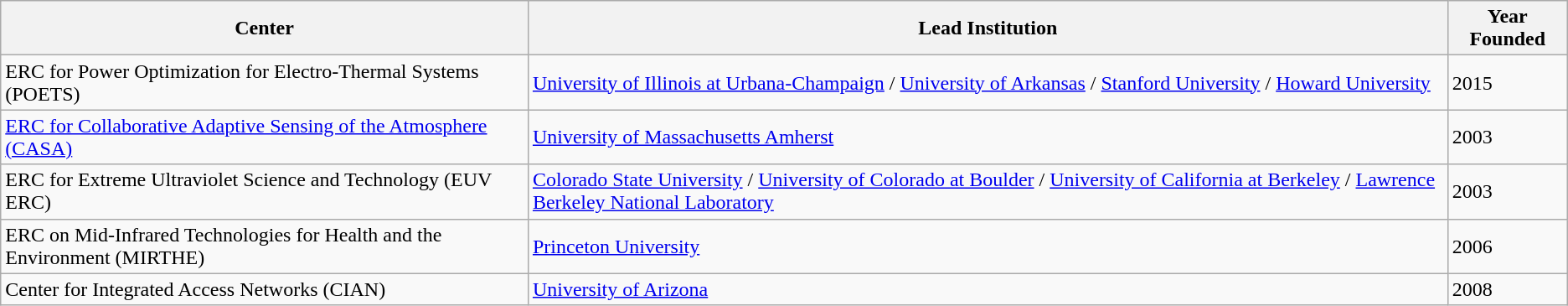<table class="wikitable">
<tr>
<th>Center</th>
<th>Lead Institution</th>
<th>Year Founded</th>
</tr>
<tr>
<td>ERC for Power Optimization for Electro-Thermal Systems (POETS) </td>
<td><a href='#'>University of Illinois at Urbana-Champaign</a> / <a href='#'>University of Arkansas</a> / <a href='#'>Stanford University</a> / <a href='#'>Howard University</a></td>
<td>2015</td>
</tr>
<tr>
<td><a href='#'>ERC for Collaborative Adaptive Sensing of the Atmosphere (CASA)</a></td>
<td><a href='#'>University of Massachusetts Amherst</a></td>
<td>2003</td>
</tr>
<tr>
<td>ERC for Extreme Ultraviolet Science and Technology (EUV ERC)</td>
<td><a href='#'>Colorado State University</a> / <a href='#'>University of Colorado at Boulder</a> / <a href='#'>University of California at Berkeley</a> / <a href='#'>Lawrence Berkeley National Laboratory</a></td>
<td>2003</td>
</tr>
<tr>
<td>ERC on Mid-Infrared Technologies for Health and the Environment (MIRTHE)</td>
<td><a href='#'>Princeton University</a></td>
<td>2006</td>
</tr>
<tr>
<td>Center for Integrated Access Networks (CIAN)</td>
<td><a href='#'>University of Arizona</a></td>
<td>2008</td>
</tr>
</table>
